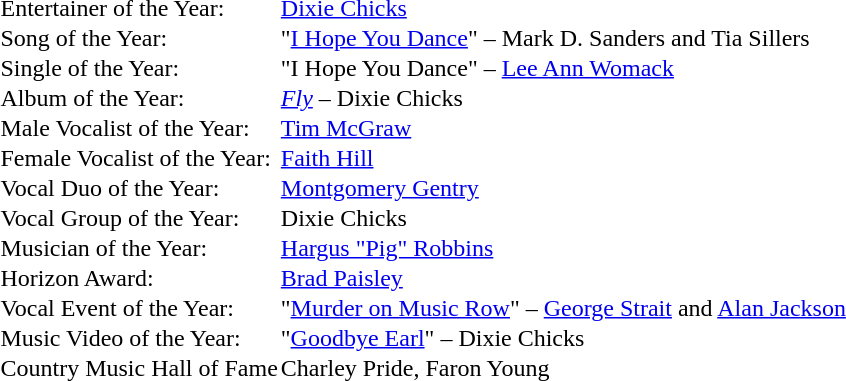<table cellspacing="0" border="0" cellpadding="1">
<tr>
<td>Entertainer of the Year:</td>
<td><a href='#'>Dixie Chicks</a></td>
</tr>
<tr>
<td>Song of the Year:</td>
<td>"<a href='#'>I Hope You Dance</a>" – Mark D. Sanders and Tia Sillers</td>
</tr>
<tr>
<td>Single of the Year:</td>
<td>"I Hope You Dance" – <a href='#'>Lee Ann Womack</a></td>
</tr>
<tr>
<td>Album of the Year:</td>
<td><em><a href='#'>Fly</a></em> – Dixie Chicks</td>
</tr>
<tr>
<td>Male Vocalist of the Year:</td>
<td><a href='#'>Tim McGraw</a></td>
</tr>
<tr>
<td>Female Vocalist of the Year:</td>
<td><a href='#'>Faith Hill</a></td>
</tr>
<tr>
<td>Vocal Duo of the Year:</td>
<td><a href='#'>Montgomery Gentry</a></td>
</tr>
<tr>
<td>Vocal Group of the Year:</td>
<td>Dixie Chicks</td>
</tr>
<tr>
<td>Musician of the Year:</td>
<td><a href='#'>Hargus "Pig" Robbins</a></td>
</tr>
<tr>
<td>Horizon Award:</td>
<td><a href='#'>Brad Paisley</a></td>
</tr>
<tr>
<td>Vocal Event of the Year:</td>
<td>"<a href='#'>Murder on Music Row</a>" – <a href='#'>George Strait</a> and <a href='#'>Alan Jackson</a></td>
</tr>
<tr>
<td>Music Video of the Year:</td>
<td>"<a href='#'>Goodbye Earl</a>" – Dixie Chicks</td>
</tr>
<tr>
<td>Country Music Hall of Fame</td>
<td>Charley Pride, Faron Young</td>
</tr>
</table>
